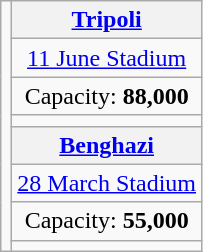<table class="wikitable" style="text-align:center">
<tr>
<td rowspan="8"></td>
<th><a href='#'>Tripoli</a></th>
</tr>
<tr>
<td><a href='#'>11 June Stadium</a></td>
</tr>
<tr>
<td>Capacity: <strong>88,000</strong></td>
</tr>
<tr>
<td></td>
</tr>
<tr>
<th><a href='#'>Benghazi</a></th>
</tr>
<tr>
<td><a href='#'>28 March Stadium</a></td>
</tr>
<tr>
<td>Capacity: <strong>55,000</strong></td>
</tr>
<tr>
<td></td>
</tr>
</table>
